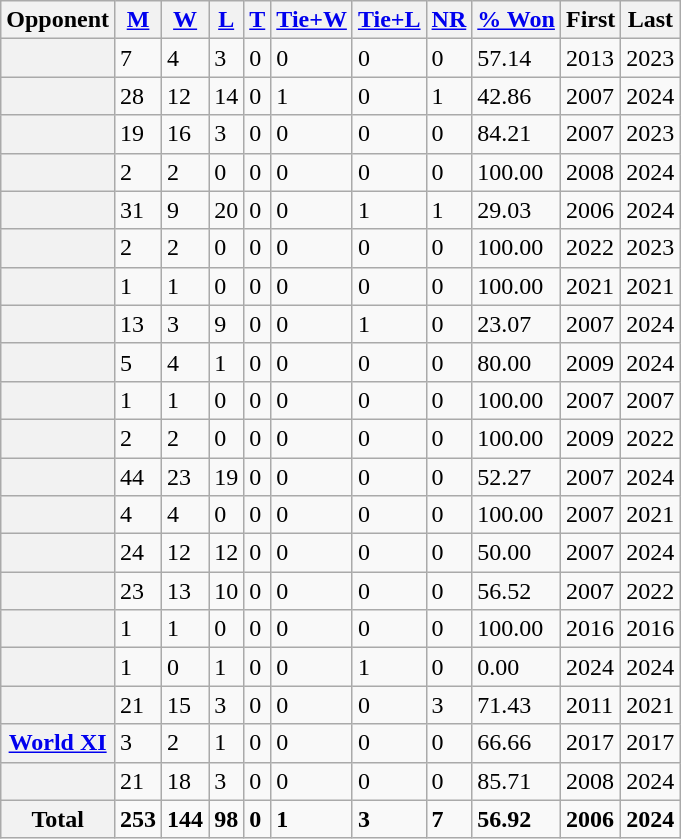<table class="wikitable plainrowheaders sortable" style="text-align:left">
<tr>
<th scope="col">Opponent</th>
<th scope="col"><a href='#'>M</a></th>
<th scope="col"><a href='#'>W</a></th>
<th scope="col"><a href='#'>L</a></th>
<th scope="col"><a href='#'>T</a></th>
<th scope="col"><a href='#'>Tie+W</a></th>
<th scope="col"><a href='#'>Tie+L</a></th>
<th scope="col"><a href='#'>NR</a></th>
<th scope="col"><a href='#'>% Won</a></th>
<th scope="col">First</th>
<th scope="col">Last</th>
</tr>
<tr>
<th scope="row"></th>
<td>7</td>
<td>4</td>
<td>3</td>
<td>0</td>
<td>0</td>
<td>0</td>
<td>0</td>
<td>57.14</td>
<td>2013</td>
<td>2023</td>
</tr>
<tr>
<th scope="row"></th>
<td>28</td>
<td>12</td>
<td>14</td>
<td>0</td>
<td>1</td>
<td>0</td>
<td>1</td>
<td>42.86</td>
<td>2007</td>
<td>2024</td>
</tr>
<tr>
<th scope="row"></th>
<td>19</td>
<td>16</td>
<td>3</td>
<td>0</td>
<td>0</td>
<td>0</td>
<td>0</td>
<td>84.21</td>
<td>2007</td>
<td>2023</td>
</tr>
<tr>
<th scope="row"></th>
<td>2</td>
<td>2</td>
<td>0</td>
<td>0</td>
<td>0</td>
<td>0</td>
<td>0</td>
<td>100.00</td>
<td>2008</td>
<td>2024</td>
</tr>
<tr>
<th scope="row"></th>
<td>31</td>
<td>9</td>
<td>20</td>
<td>0</td>
<td>0</td>
<td>1</td>
<td>1</td>
<td>29.03</td>
<td>2006</td>
<td>2024</td>
</tr>
<tr>
<th scope="row"></th>
<td>2</td>
<td>2</td>
<td>0</td>
<td>0</td>
<td>0</td>
<td>0</td>
<td>0</td>
<td>100.00</td>
<td>2022</td>
<td>2023</td>
</tr>
<tr>
<th scope="row"></th>
<td>1</td>
<td>1</td>
<td>0</td>
<td>0</td>
<td>0</td>
<td>0</td>
<td>0</td>
<td>100.00</td>
<td>2021</td>
<td>2021</td>
</tr>
<tr>
<th scope="row"></th>
<td>13</td>
<td>3</td>
<td>9</td>
<td>0</td>
<td>0</td>
<td>1</td>
<td>0</td>
<td>23.07</td>
<td>2007</td>
<td>2024</td>
</tr>
<tr>
<th scope="row"></th>
<td>5</td>
<td>4</td>
<td>1</td>
<td>0</td>
<td>0</td>
<td>0</td>
<td>0</td>
<td>80.00</td>
<td>2009</td>
<td>2024</td>
</tr>
<tr>
<th scope="row"></th>
<td>1</td>
<td>1</td>
<td>0</td>
<td>0</td>
<td>0</td>
<td>0</td>
<td>0</td>
<td>100.00</td>
<td>2007</td>
<td>2007</td>
</tr>
<tr>
<th scope="row"></th>
<td>2</td>
<td>2</td>
<td>0</td>
<td>0</td>
<td>0</td>
<td>0</td>
<td>0</td>
<td>100.00</td>
<td>2009</td>
<td>2022</td>
</tr>
<tr>
<th scope="row"></th>
<td>44</td>
<td>23</td>
<td>19</td>
<td>0</td>
<td>0</td>
<td>0</td>
<td>0</td>
<td>52.27</td>
<td>2007</td>
<td>2024</td>
</tr>
<tr>
<th scope="row"></th>
<td>4</td>
<td>4</td>
<td>0</td>
<td>0</td>
<td>0</td>
<td>0</td>
<td>0</td>
<td>100.00</td>
<td>2007</td>
<td>2021</td>
</tr>
<tr>
<th scope="row"></th>
<td>24</td>
<td>12</td>
<td>12</td>
<td>0</td>
<td>0</td>
<td>0</td>
<td>0</td>
<td>50.00</td>
<td>2007</td>
<td>2024</td>
</tr>
<tr>
<th scope="row"></th>
<td>23</td>
<td>13</td>
<td>10</td>
<td>0</td>
<td>0</td>
<td>0</td>
<td>0</td>
<td>56.52</td>
<td>2007</td>
<td>2022</td>
</tr>
<tr>
<th scope="row"></th>
<td>1</td>
<td>1</td>
<td>0</td>
<td>0</td>
<td>0</td>
<td>0</td>
<td>0</td>
<td>100.00</td>
<td>2016</td>
<td>2016</td>
</tr>
<tr>
<th scope="row"></th>
<td>1</td>
<td>0</td>
<td>1</td>
<td>0</td>
<td>0</td>
<td>1</td>
<td>0</td>
<td>0.00</td>
<td>2024</td>
<td>2024</td>
</tr>
<tr>
<th scope="row"></th>
<td>21</td>
<td>15</td>
<td>3</td>
<td>0</td>
<td>0</td>
<td>0</td>
<td>3</td>
<td>71.43</td>
<td>2011</td>
<td>2021</td>
</tr>
<tr>
<th scope="row"><a href='#'>World XI</a></th>
<td>3</td>
<td>2</td>
<td>1</td>
<td>0</td>
<td>0</td>
<td>0</td>
<td>0</td>
<td>66.66</td>
<td>2017</td>
<td>2017</td>
</tr>
<tr>
<th scope="row"></th>
<td>21</td>
<td>18</td>
<td>3</td>
<td>0</td>
<td>0</td>
<td>0</td>
<td>0</td>
<td>85.71</td>
<td>2008</td>
<td>2024</td>
</tr>
<tr class="sortbottom">
<th scope="row"><strong>Total</strong></th>
<td><strong>253</strong></td>
<td><strong>144</strong></td>
<td><strong>98</strong></td>
<td><strong>0</strong></td>
<td><strong>1</strong></td>
<td><strong>3</strong></td>
<td><strong>7</strong></td>
<td><strong>56.92</strong></td>
<td><strong>2006</strong></td>
<td><strong>2024</strong></td>
</tr>
</table>
